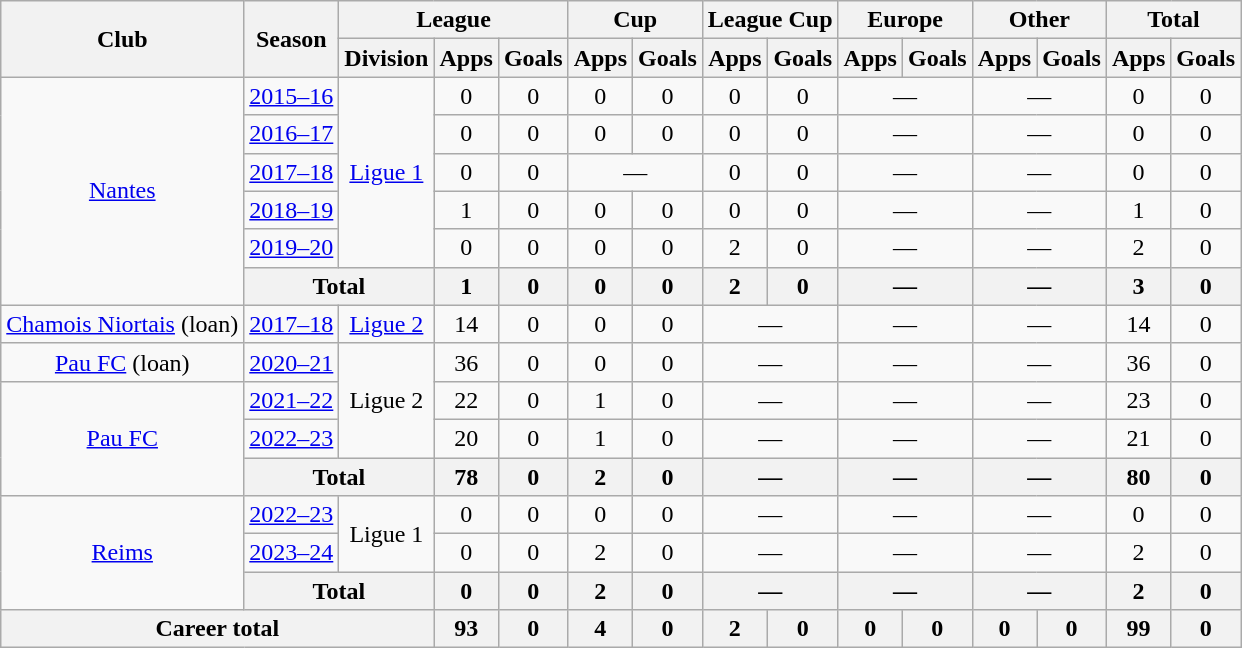<table class="wikitable" style="text-align:center">
<tr>
<th rowspan="2">Club</th>
<th rowspan="2">Season</th>
<th colspan="3">League</th>
<th colspan="2">Cup</th>
<th colspan="2">League Cup</th>
<th colspan="2">Europe</th>
<th colspan="2">Other</th>
<th colspan="2">Total</th>
</tr>
<tr>
<th>Division</th>
<th>Apps</th>
<th>Goals</th>
<th>Apps</th>
<th>Goals</th>
<th>Apps</th>
<th>Goals</th>
<th>Apps</th>
<th>Goals</th>
<th>Apps</th>
<th>Goals</th>
<th>Apps</th>
<th>Goals</th>
</tr>
<tr>
<td rowspan="6"><a href='#'>Nantes</a></td>
<td><a href='#'>2015–16</a></td>
<td rowspan="5"><a href='#'>Ligue 1</a></td>
<td>0</td>
<td>0</td>
<td>0</td>
<td>0</td>
<td>0</td>
<td>0</td>
<td colspan="2">—</td>
<td colspan="2">—</td>
<td>0</td>
<td>0</td>
</tr>
<tr>
<td><a href='#'>2016–17</a></td>
<td>0</td>
<td>0</td>
<td>0</td>
<td>0</td>
<td>0</td>
<td>0</td>
<td colspan="2">—</td>
<td colspan="2">—</td>
<td>0</td>
<td>0</td>
</tr>
<tr>
<td><a href='#'>2017–18</a></td>
<td>0</td>
<td>0</td>
<td colspan="2">—</td>
<td>0</td>
<td>0</td>
<td colspan="2">—</td>
<td colspan="2">—</td>
<td>0</td>
<td>0</td>
</tr>
<tr>
<td><a href='#'>2018–19</a></td>
<td>1</td>
<td>0</td>
<td>0</td>
<td>0</td>
<td>0</td>
<td>0</td>
<td colspan="2">—</td>
<td colspan="2">—</td>
<td>1</td>
<td>0</td>
</tr>
<tr>
<td><a href='#'>2019–20</a></td>
<td>0</td>
<td>0</td>
<td>0</td>
<td>0</td>
<td>2</td>
<td>0</td>
<td colspan="2">—</td>
<td colspan="2">—</td>
<td>2</td>
<td>0</td>
</tr>
<tr>
<th colspan="2">Total</th>
<th>1</th>
<th>0</th>
<th>0</th>
<th>0</th>
<th>2</th>
<th>0</th>
<th colspan="2">—</th>
<th colspan="2">—</th>
<th>3</th>
<th>0</th>
</tr>
<tr>
<td><a href='#'>Chamois Niortais</a> (loan)</td>
<td><a href='#'>2017–18</a></td>
<td><a href='#'>Ligue 2</a></td>
<td>14</td>
<td>0</td>
<td>0</td>
<td>0</td>
<td colspan="2">—</td>
<td colspan="2">—</td>
<td colspan="2">—</td>
<td>14</td>
<td>0</td>
</tr>
<tr>
<td><a href='#'>Pau FC</a> (loan)</td>
<td><a href='#'>2020–21</a></td>
<td rowspan="3">Ligue 2</td>
<td>36</td>
<td>0</td>
<td>0</td>
<td>0</td>
<td colspan="2">—</td>
<td colspan="2">—</td>
<td colspan="2">—</td>
<td>36</td>
<td>0</td>
</tr>
<tr>
<td rowspan="3"><a href='#'>Pau FC</a></td>
<td><a href='#'>2021–22</a></td>
<td>22</td>
<td>0</td>
<td>1</td>
<td>0</td>
<td colspan="2">—</td>
<td colspan="2">—</td>
<td colspan="2">—</td>
<td>23</td>
<td>0</td>
</tr>
<tr>
<td><a href='#'>2022–23</a></td>
<td>20</td>
<td>0</td>
<td>1</td>
<td>0</td>
<td colspan="2">—</td>
<td colspan="2">—</td>
<td colspan="2">—</td>
<td>21</td>
<td>0</td>
</tr>
<tr>
<th colspan="2">Total</th>
<th>78</th>
<th>0</th>
<th>2</th>
<th>0</th>
<th colspan="2">—</th>
<th colspan="2">—</th>
<th colspan="2">—</th>
<th>80</th>
<th>0</th>
</tr>
<tr>
<td rowspan="3"><a href='#'>Reims</a></td>
<td><a href='#'>2022–23</a></td>
<td rowspan="2">Ligue 1</td>
<td>0</td>
<td>0</td>
<td>0</td>
<td>0</td>
<td colspan="2">—</td>
<td colspan="2">—</td>
<td colspan="2">—</td>
<td>0</td>
<td>0</td>
</tr>
<tr>
<td><a href='#'>2023–24</a></td>
<td>0</td>
<td>0</td>
<td>2</td>
<td>0</td>
<td colspan="2">—</td>
<td colspan="2">—</td>
<td colspan="2">—</td>
<td>2</td>
<td>0</td>
</tr>
<tr>
<th colspan="2">Total</th>
<th>0</th>
<th>0</th>
<th>2</th>
<th>0</th>
<th colspan="2">—</th>
<th colspan="2">—</th>
<th colspan="2">—</th>
<th>2</th>
<th>0</th>
</tr>
<tr>
<th colspan="3">Career total</th>
<th>93</th>
<th>0</th>
<th>4</th>
<th>0</th>
<th>2</th>
<th>0</th>
<th>0</th>
<th>0</th>
<th>0</th>
<th>0</th>
<th>99</th>
<th>0</th>
</tr>
</table>
